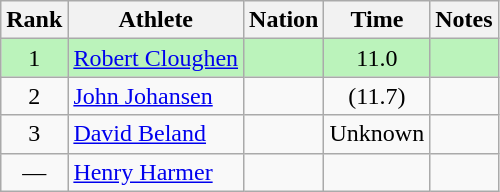<table class="wikitable sortable" style="text-align:center">
<tr>
<th>Rank</th>
<th>Athlete</th>
<th>Nation</th>
<th>Time</th>
<th>Notes</th>
</tr>
<tr style="background:#bbf3bb;">
<td>1</td>
<td align=left><a href='#'>Robert Cloughen</a></td>
<td align=left></td>
<td>11.0</td>
<td></td>
</tr>
<tr>
<td>2</td>
<td align=left><a href='#'>John Johansen</a></td>
<td align=left></td>
<td>(11.7)</td>
<td></td>
</tr>
<tr>
<td>3</td>
<td align=left><a href='#'>David Beland</a></td>
<td align=left></td>
<td>Unknown</td>
<td></td>
</tr>
<tr>
<td>—</td>
<td align=left><a href='#'>Henry Harmer</a></td>
<td align=left></td>
<td></td>
<td></td>
</tr>
</table>
